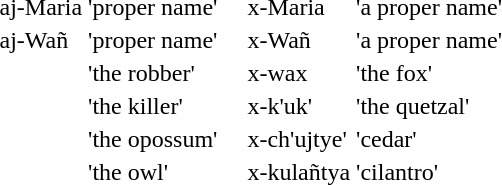<table ->
<tr>
<td>aj-Maria</td>
<td>'proper name'</td>
<td></td>
<td></td>
<td></td>
<td></td>
<td>x-Maria</td>
<td>'a proper name'</td>
</tr>
<tr>
<td>aj-Wañ</td>
<td>'proper name'</td>
<td></td>
<td></td>
<td></td>
<td></td>
<td>x-Wañ</td>
<td>'a proper name'</td>
</tr>
<tr>
<td></td>
<td>'the robber'</td>
<td></td>
<td></td>
<td></td>
<td></td>
<td>x-wax</td>
<td>'the fox'</td>
</tr>
<tr>
<td></td>
<td>'the killer'</td>
<td></td>
<td></td>
<td></td>
<td></td>
<td>x-k'uk'</td>
<td>'the quetzal'</td>
</tr>
<tr>
<td></td>
<td>'the opossum'</td>
<td></td>
<td></td>
<td></td>
<td></td>
<td>x-ch'ujtye'</td>
<td>'cedar'</td>
</tr>
<tr>
<td></td>
<td>'the owl'</td>
<td></td>
<td></td>
<td></td>
<td></td>
<td>x-kulañtya</td>
<td>'cilantro'</td>
</tr>
</table>
